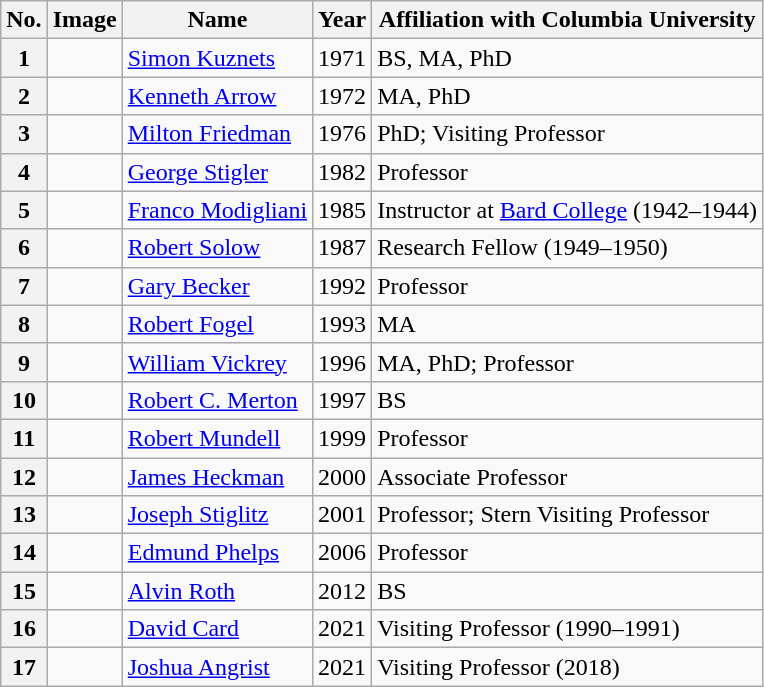<table class="wikitable sortable">
<tr>
<th scope=col>No.</th>
<th scope=col class=unsortable>Image</th>
<th scope=col>Name</th>
<th scope=col>Year</th>
<th scope=col>Affiliation with Columbia University</th>
</tr>
<tr>
<th scope=row>1</th>
<td></td>
<td data-sort-value="Kuznets, Simon"><a href='#'>Simon Kuznets</a></td>
<td>1971</td>
<td>BS, MA, PhD</td>
</tr>
<tr>
<th scope=row>2</th>
<td></td>
<td data-sort-value="Arrow, Kenneth"><a href='#'>Kenneth Arrow</a></td>
<td>1972</td>
<td>MA, PhD</td>
</tr>
<tr>
<th scope=row>3</th>
<td></td>
<td data-sort-value="Friedman, Milton"><a href='#'>Milton Friedman</a></td>
<td>1976</td>
<td>PhD; Visiting Professor</td>
</tr>
<tr>
<th scope=row>4</th>
<td></td>
<td data-sort-value="Stigler, George"><a href='#'>George Stigler</a></td>
<td>1982</td>
<td>Professor</td>
</tr>
<tr>
<th scope=row>5</th>
<td></td>
<td data-sort-value="Modigliani, Franco"><a href='#'>Franco Modigliani</a></td>
<td>1985</td>
<td>Instructor at <a href='#'>Bard College</a> (1942–1944)</td>
</tr>
<tr>
<th scope=row>6</th>
<td></td>
<td data-sort-value="Solow, Robert"><a href='#'>Robert Solow</a></td>
<td>1987</td>
<td>Research Fellow (1949–1950)</td>
</tr>
<tr>
<th scope=row>7</th>
<td></td>
<td data-sort-value="Becker, Gary"><a href='#'>Gary Becker</a></td>
<td>1992</td>
<td>Professor</td>
</tr>
<tr>
<th scope=row>8</th>
<td></td>
<td data-sort-value="Fogel, Robert"><a href='#'>Robert Fogel</a></td>
<td>1993</td>
<td>MA</td>
</tr>
<tr>
<th scope=row>9</th>
<td></td>
<td data-sort-value="Vickrey, William"><a href='#'>William Vickrey</a></td>
<td>1996</td>
<td>MA, PhD; Professor</td>
</tr>
<tr>
<th scope=row>10</th>
<td></td>
<td data-sort-value="Merton, Robert C."><a href='#'>Robert C. Merton</a></td>
<td>1997</td>
<td>BS</td>
</tr>
<tr>
<th scope=row>11</th>
<td></td>
<td data-sort-value="Mundell, Robert"><a href='#'>Robert Mundell</a></td>
<td>1999</td>
<td>Professor</td>
</tr>
<tr>
<th scope=row>12</th>
<td></td>
<td data-sort-value="Heckman, James"><a href='#'>James Heckman</a></td>
<td>2000</td>
<td>Associate Professor</td>
</tr>
<tr>
<th scope=row>13</th>
<td></td>
<td data-sort-value="Stiglitz, Joseph"><a href='#'>Joseph Stiglitz</a></td>
<td>2001</td>
<td>Professor; Stern Visiting Professor</td>
</tr>
<tr>
<th scope=row>14</th>
<td></td>
<td data-sort-value="Phelps, Edmund"><a href='#'>Edmund Phelps</a></td>
<td>2006</td>
<td>Professor</td>
</tr>
<tr>
<th scope=row>15</th>
<td></td>
<td data-sort-value="Roth, Alvin"><a href='#'>Alvin Roth</a></td>
<td>2012</td>
<td>BS</td>
</tr>
<tr>
<th>16</th>
<td></td>
<td data-sort-value="Card, David"><a href='#'>David Card</a></td>
<td>2021</td>
<td>Visiting Professor (1990–1991)</td>
</tr>
<tr>
<th>17</th>
<td></td>
<td><a href='#'>Joshua Angrist</a></td>
<td>2021</td>
<td>Visiting Professor (2018)</td>
</tr>
</table>
